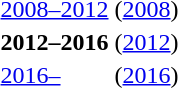<table id=toc style="float:right">
<tr>
<td><a href='#'>2008–2012</a></td>
<td>(<a href='#'>2008</a>)</td>
</tr>
<tr>
<td><strong>2012–2016</strong></td>
<td>(<a href='#'>2012</a>)</td>
</tr>
<tr>
<td><a href='#'>2016–</a></td>
<td>(<a href='#'>2016</a>)</td>
</tr>
</table>
